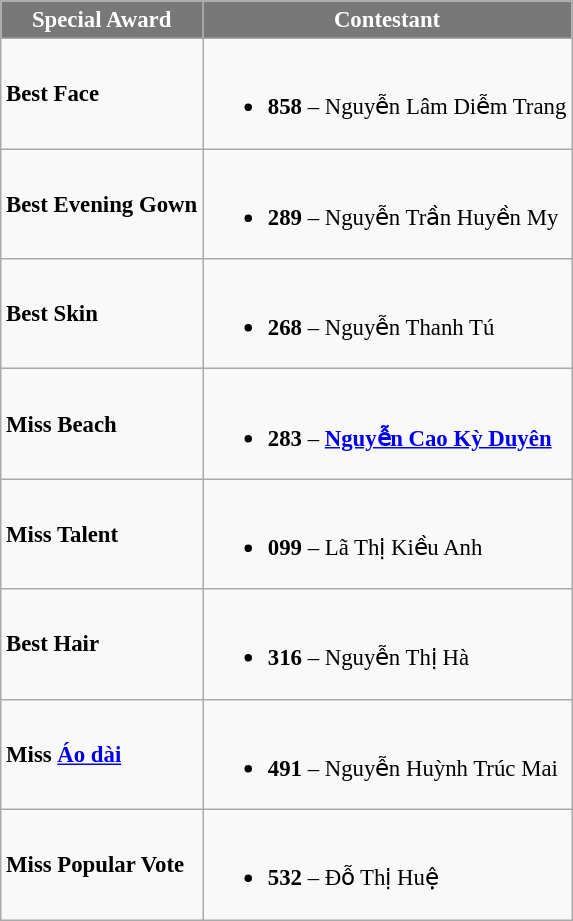<table class="wikitable sortable" style="font-size: 95%;">
<tr>
<th style="background-color:#787878;color:#FFFFFF;">Special Award</th>
<th style="background-color:#787878;color:#FFFFFF;">Contestant</th>
</tr>
<tr>
<td><strong>Best Face</strong></td>
<td><br><ul><li><strong>858</strong> – Nguyễn Lâm Diễm Trang</li></ul></td>
</tr>
<tr>
<td><strong>Best Evening Gown</strong></td>
<td><br><ul><li><strong>289</strong> – Nguyễn Trần Huyền My</li></ul></td>
</tr>
<tr>
<td><strong>Best Skin</strong></td>
<td><br><ul><li><strong>268</strong> – Nguyễn Thanh Tú</li></ul></td>
</tr>
<tr>
<td><strong>Miss Beach</strong></td>
<td><br><ul><li><strong>283</strong> – <strong><a href='#'>Nguyễn Cao Kỳ Duyên</a></strong></li></ul></td>
</tr>
<tr>
<td><strong>Miss Talent</strong></td>
<td><br><ul><li><strong>099</strong> – Lã Thị Kiều Anh</li></ul></td>
</tr>
<tr>
<td><strong>Best Hair</strong></td>
<td><br><ul><li><strong>316</strong> – Nguyễn Thị Hà</li></ul></td>
</tr>
<tr>
<td><strong>Miss <a href='#'>Áo dài</a></strong></td>
<td><br><ul><li><strong>491</strong> – Nguyễn Huỳnh Trúc Mai</li></ul></td>
</tr>
<tr>
<td><strong>Miss Popular Vote</strong></td>
<td><br><ul><li><strong>532</strong> – Đỗ Thị Huệ</li></ul></td>
</tr>
</table>
